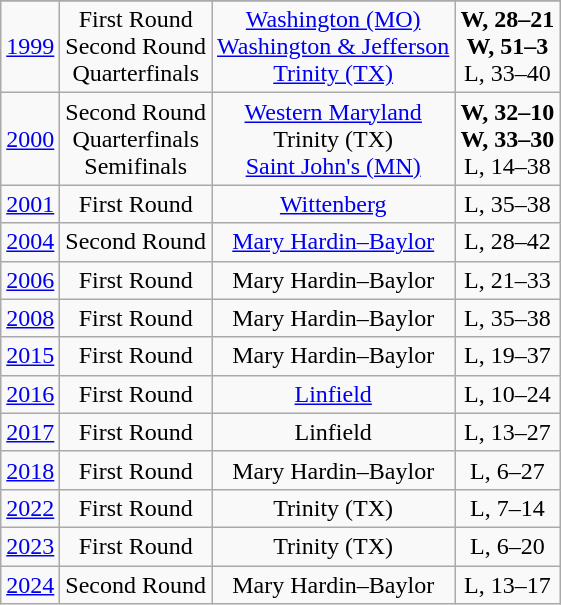<table class="wikitable">
<tr>
</tr>
<tr align="center">
<td><a href='#'>1999</a></td>
<td>First Round<br>Second Round<br>Quarterfinals</td>
<td><a href='#'>Washington (MO)</a><br><a href='#'>Washington & Jefferson</a><br><a href='#'>Trinity (TX)</a></td>
<td><strong>W, 28–21</strong><br><strong>W, 51–3</strong><br>L, 33–40</td>
</tr>
<tr align="center">
<td><a href='#'>2000</a></td>
<td>Second Round<br>Quarterfinals<br>Semifinals</td>
<td><a href='#'>Western Maryland</a><br>Trinity (TX)<br><a href='#'>Saint John's (MN)</a></td>
<td><strong>W, 32–10</strong><br><strong>W, 33–30</strong><br>L, 14–38</td>
</tr>
<tr align="center">
<td><a href='#'>2001</a></td>
<td>First Round</td>
<td><a href='#'>Wittenberg</a></td>
<td>L, 35–38 </td>
</tr>
<tr align="center">
<td><a href='#'>2004</a></td>
<td>Second Round</td>
<td><a href='#'>Mary Hardin–Baylor</a></td>
<td>L, 28–42</td>
</tr>
<tr align="center">
<td><a href='#'>2006</a></td>
<td>First Round</td>
<td>Mary Hardin–Baylor</td>
<td>L, 21–33</td>
</tr>
<tr align="center">
<td><a href='#'>2008</a></td>
<td>First Round</td>
<td>Mary Hardin–Baylor</td>
<td>L, 35–38</td>
</tr>
<tr align="center">
<td><a href='#'>2015</a></td>
<td>First Round</td>
<td>Mary Hardin–Baylor</td>
<td>L, 19–37</td>
</tr>
<tr align="center">
<td><a href='#'>2016</a></td>
<td>First Round</td>
<td><a href='#'>Linfield</a></td>
<td>L, 10–24</td>
</tr>
<tr align="center">
<td><a href='#'>2017</a></td>
<td>First Round</td>
<td>Linfield</td>
<td>L, 13–27</td>
</tr>
<tr align="center">
<td><a href='#'>2018</a></td>
<td>First Round</td>
<td>Mary Hardin–Baylor</td>
<td>L, 6–27</td>
</tr>
<tr align="center">
<td><a href='#'>2022</a></td>
<td>First Round</td>
<td>Trinity (TX)</td>
<td>L, 7–14</td>
</tr>
<tr align="center">
<td><a href='#'>2023</a></td>
<td>First Round</td>
<td>Trinity (TX)</td>
<td>L, 6–20</td>
</tr>
<tr align="center">
<td><a href='#'>2024</a></td>
<td>Second Round</td>
<td>Mary Hardin–Baylor</td>
<td>L, 13–17</td>
</tr>
</table>
